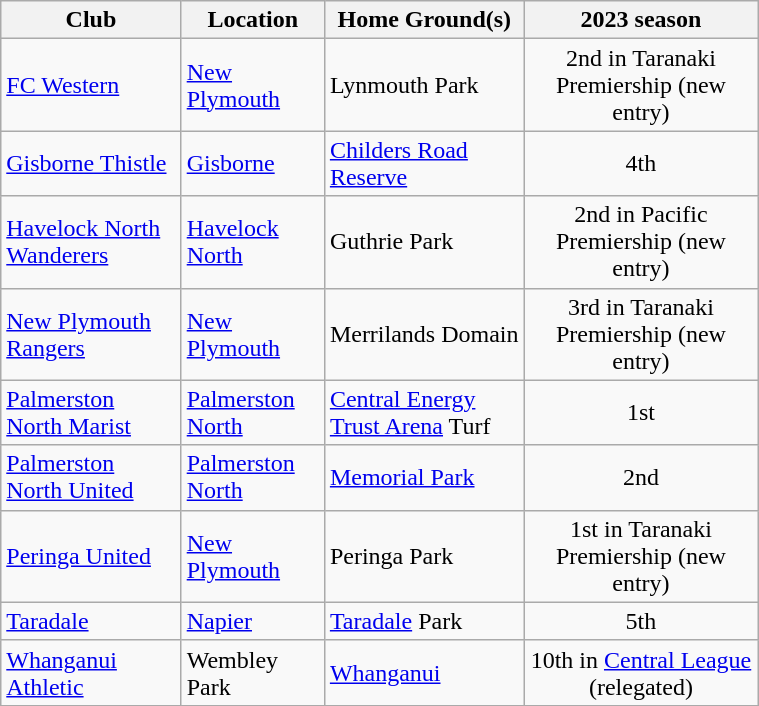<table class="wikitable sortable" style="width:40%;">
<tr>
<th>Club</th>
<th>Location</th>
<th>Home Ground(s)</th>
<th>2023 season</th>
</tr>
<tr>
<td><a href='#'>FC Western</a></td>
<td><a href='#'>New Plymouth</a></td>
<td>Lynmouth Park</td>
<td align="center">2nd in Taranaki Premiership (new entry)</td>
</tr>
<tr>
<td><a href='#'>Gisborne Thistle</a></td>
<td><a href='#'>Gisborne</a></td>
<td><a href='#'>Childers Road Reserve</a></td>
<td align="center">4th</td>
</tr>
<tr>
<td><a href='#'>Havelock North Wanderers</a></td>
<td><a href='#'>Havelock North</a></td>
<td>Guthrie Park</td>
<td align="center">2nd in Pacific Premiership (new entry)</td>
</tr>
<tr>
<td><a href='#'>New Plymouth Rangers</a></td>
<td><a href='#'>New Plymouth</a></td>
<td>Merrilands Domain</td>
<td align="center">3rd in Taranaki Premiership (new entry)</td>
</tr>
<tr>
<td><a href='#'>Palmerston North Marist</a></td>
<td><a href='#'>Palmerston North</a></td>
<td><a href='#'>Central Energy Trust Arena</a> Turf</td>
<td align="center">1st</td>
</tr>
<tr>
<td><a href='#'>Palmerston North United</a></td>
<td><a href='#'>Palmerston North</a></td>
<td><a href='#'>Memorial Park</a></td>
<td align="center">2nd</td>
</tr>
<tr>
<td><a href='#'>Peringa United</a></td>
<td><a href='#'>New Plymouth</a></td>
<td>Peringa Park</td>
<td align="center">1st in Taranaki Premiership (new entry)</td>
</tr>
<tr>
<td><a href='#'>Taradale</a></td>
<td><a href='#'>Napier</a></td>
<td><a href='#'>Taradale</a> Park</td>
<td align="center">5th</td>
</tr>
<tr>
<td><a href='#'>Whanganui Athletic</a></td>
<td>Wembley Park</td>
<td><a href='#'>Whanganui</a></td>
<td align="center">10th in <a href='#'>Central League</a> (relegated)</td>
</tr>
<tr>
</tr>
</table>
